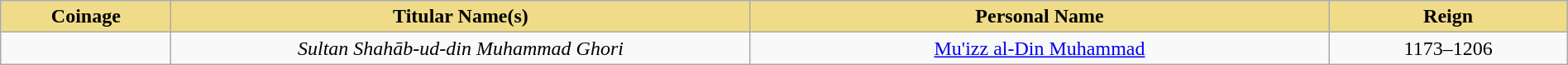<table style="width:100%;" class="wikitable">
<tr>
<th style="background:#f0dc88; width:5%;">Coinage</th>
<th style="background:#f0dc88; width:17%;">Titular Name(s)</th>
<th style="background:#f0dc88; width:17%;">Personal Name</th>
<th style="background:#f0dc88; width:7%;">Reign</th>
</tr>
<tr>
<td style="text-align:center;"> </td>
<td style="text-align:center;"><em>Sultan Shahāb-ud-din Muhammad Ghori</em><br><small></small></td>
<td style="text-align:center;"><a href='#'>Mu'izz al-Din Muhammad</a><br><small></small></td>
<td style="text-align:center;">1173–1206</td>
</tr>
</table>
